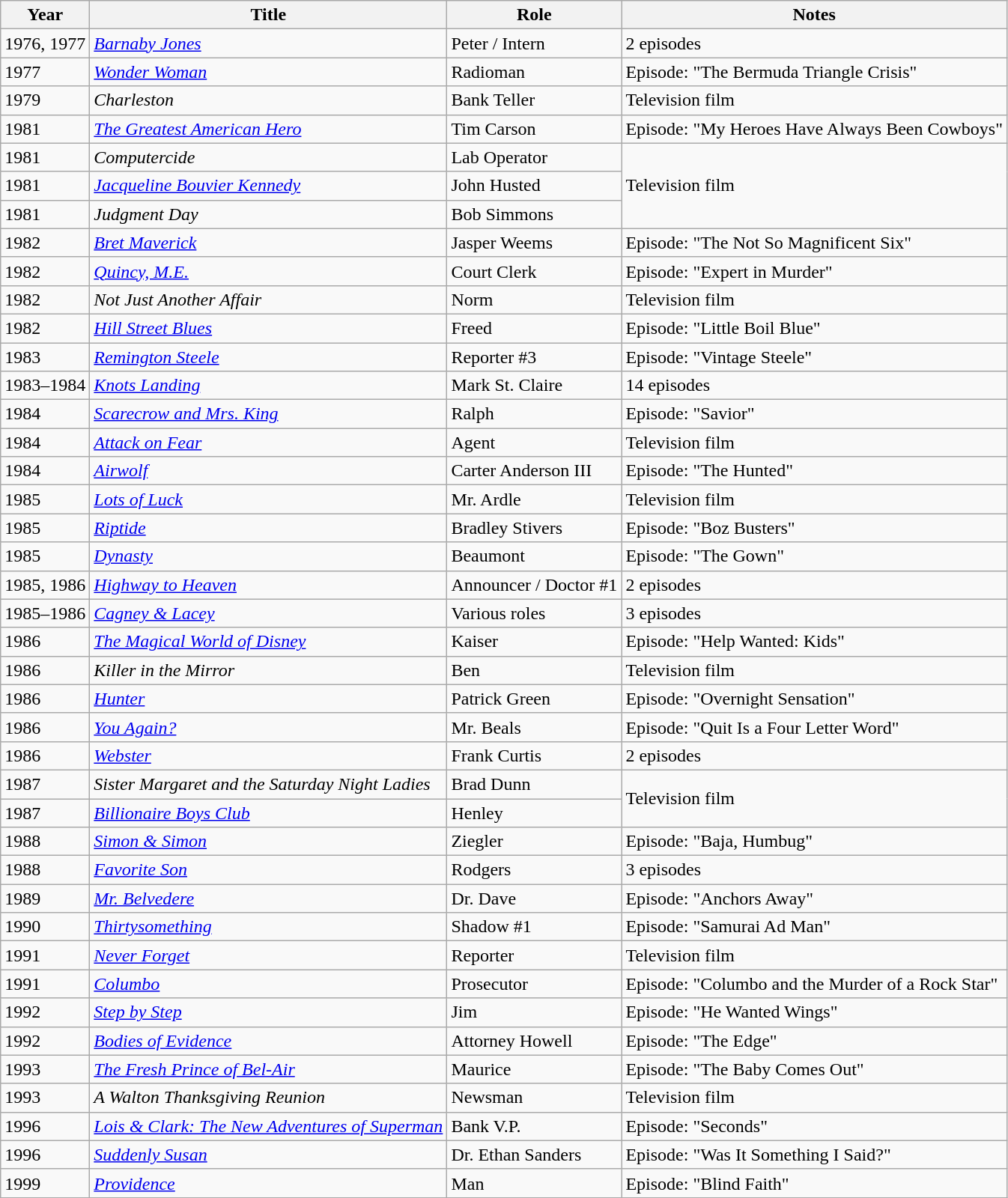<table class="wikitable sortable">
<tr>
<th>Year</th>
<th>Title</th>
<th>Role</th>
<th>Notes</th>
</tr>
<tr>
<td>1976, 1977</td>
<td><em><a href='#'>Barnaby Jones</a></em></td>
<td>Peter / Intern</td>
<td>2 episodes</td>
</tr>
<tr>
<td>1977</td>
<td><a href='#'><em>Wonder Woman</em></a></td>
<td>Radioman</td>
<td>Episode: "The Bermuda Triangle Crisis"</td>
</tr>
<tr>
<td>1979</td>
<td><em>Charleston</em></td>
<td>Bank Teller</td>
<td>Television film</td>
</tr>
<tr>
<td>1981</td>
<td><em><a href='#'>The Greatest American Hero</a></em></td>
<td>Tim Carson</td>
<td>Episode: "My Heroes Have Always Been Cowboys"</td>
</tr>
<tr>
<td>1981</td>
<td><em>Computercide</em></td>
<td>Lab Operator</td>
<td rowspan="3">Television film</td>
</tr>
<tr>
<td>1981</td>
<td><a href='#'><em>Jacqueline Bouvier Kennedy</em></a></td>
<td>John Husted</td>
</tr>
<tr>
<td>1981</td>
<td><em>Judgment Day</em></td>
<td>Bob Simmons</td>
</tr>
<tr>
<td>1982</td>
<td><em><a href='#'>Bret Maverick</a></em></td>
<td>Jasper Weems</td>
<td>Episode: "The Not So Magnificent Six"</td>
</tr>
<tr>
<td>1982</td>
<td><em><a href='#'>Quincy, M.E.</a></em></td>
<td>Court Clerk</td>
<td>Episode: "Expert in Murder"</td>
</tr>
<tr>
<td>1982</td>
<td><em>Not Just Another Affair</em></td>
<td>Norm</td>
<td>Television film</td>
</tr>
<tr>
<td>1982</td>
<td><em><a href='#'>Hill Street Blues</a></em></td>
<td>Freed</td>
<td>Episode: "Little Boil Blue"</td>
</tr>
<tr>
<td>1983</td>
<td><em><a href='#'>Remington Steele</a></em></td>
<td>Reporter #3</td>
<td>Episode: "Vintage Steele"</td>
</tr>
<tr>
<td>1983–1984</td>
<td><em><a href='#'>Knots Landing</a></em></td>
<td>Mark St. Claire</td>
<td>14 episodes</td>
</tr>
<tr>
<td>1984</td>
<td><em><a href='#'>Scarecrow and Mrs. King</a></em></td>
<td>Ralph</td>
<td>Episode: "Savior"</td>
</tr>
<tr>
<td>1984</td>
<td><em><a href='#'>Attack on Fear</a></em></td>
<td>Agent</td>
<td>Television film</td>
</tr>
<tr>
<td>1984</td>
<td><em><a href='#'>Airwolf</a></em></td>
<td>Carter Anderson III</td>
<td>Episode: "The Hunted"</td>
</tr>
<tr>
<td>1985</td>
<td><em><a href='#'>Lots of Luck</a></em></td>
<td>Mr. Ardle</td>
<td>Television film</td>
</tr>
<tr>
<td>1985</td>
<td><a href='#'><em>Riptide</em></a></td>
<td>Bradley Stivers</td>
<td>Episode: "Boz Busters"</td>
</tr>
<tr>
<td>1985</td>
<td><a href='#'><em>Dynasty</em></a></td>
<td>Beaumont</td>
<td>Episode: "The Gown"</td>
</tr>
<tr>
<td>1985, 1986</td>
<td><em><a href='#'>Highway to Heaven</a></em></td>
<td>Announcer / Doctor #1</td>
<td>2 episodes</td>
</tr>
<tr>
<td>1985–1986</td>
<td><em><a href='#'>Cagney & Lacey</a></em></td>
<td>Various roles</td>
<td>3 episodes</td>
</tr>
<tr>
<td>1986</td>
<td><em><a href='#'>The Magical World of Disney</a></em></td>
<td>Kaiser</td>
<td>Episode: "Help Wanted: Kids"</td>
</tr>
<tr>
<td>1986</td>
<td><em>Killer in the Mirror</em></td>
<td>Ben</td>
<td>Television film</td>
</tr>
<tr>
<td>1986</td>
<td><a href='#'><em>Hunter</em></a></td>
<td>Patrick Green</td>
<td>Episode: "Overnight Sensation"</td>
</tr>
<tr>
<td>1986</td>
<td><em><a href='#'>You Again?</a></em></td>
<td>Mr. Beals</td>
<td>Episode: "Quit Is a Four Letter Word"</td>
</tr>
<tr>
<td>1986</td>
<td><a href='#'><em>Webster</em></a></td>
<td>Frank Curtis</td>
<td>2 episodes</td>
</tr>
<tr>
<td>1987</td>
<td><em>Sister Margaret and the Saturday Night Ladies</em></td>
<td>Brad Dunn</td>
<td rowspan="2">Television film</td>
</tr>
<tr>
<td>1987</td>
<td><a href='#'><em>Billionaire Boys Club</em></a></td>
<td>Henley</td>
</tr>
<tr>
<td>1988</td>
<td><em><a href='#'>Simon & Simon</a></em></td>
<td>Ziegler</td>
<td>Episode: "Baja, Humbug"</td>
</tr>
<tr>
<td>1988</td>
<td><a href='#'><em>Favorite Son</em></a></td>
<td>Rodgers</td>
<td>3 episodes</td>
</tr>
<tr>
<td>1989</td>
<td><em><a href='#'>Mr. Belvedere</a></em></td>
<td>Dr. Dave</td>
<td>Episode: "Anchors Away"</td>
</tr>
<tr>
<td>1990</td>
<td><em><a href='#'>Thirtysomething</a></em></td>
<td>Shadow #1</td>
<td>Episode: "Samurai Ad Man"</td>
</tr>
<tr>
<td>1991</td>
<td><a href='#'><em>Never Forget</em></a></td>
<td>Reporter</td>
<td>Television film</td>
</tr>
<tr>
<td>1991</td>
<td><em><a href='#'>Columbo</a></em></td>
<td>Prosecutor</td>
<td>Episode: "Columbo and the Murder of a Rock Star"</td>
</tr>
<tr>
<td>1992</td>
<td><a href='#'><em>Step by Step</em></a></td>
<td>Jim</td>
<td>Episode: "He Wanted Wings"</td>
</tr>
<tr>
<td>1992</td>
<td><a href='#'><em>Bodies of Evidence</em></a></td>
<td>Attorney Howell</td>
<td>Episode: "The Edge"</td>
</tr>
<tr>
<td>1993</td>
<td><em><a href='#'>The Fresh Prince of Bel-Air</a></em></td>
<td>Maurice</td>
<td>Episode: "The Baby Comes Out"</td>
</tr>
<tr>
<td>1993</td>
<td><em>A Walton Thanksgiving Reunion</em></td>
<td>Newsman</td>
<td>Television film</td>
</tr>
<tr>
<td>1996</td>
<td><em><a href='#'>Lois & Clark: The New Adventures of Superman</a></em></td>
<td>Bank V.P.</td>
<td>Episode: "Seconds"</td>
</tr>
<tr>
<td>1996</td>
<td><em><a href='#'>Suddenly Susan</a></em></td>
<td>Dr. Ethan Sanders</td>
<td>Episode: "Was It Something I Said?"</td>
</tr>
<tr>
<td>1999</td>
<td><a href='#'><em>Providence</em></a></td>
<td>Man</td>
<td>Episode: "Blind Faith"</td>
</tr>
</table>
